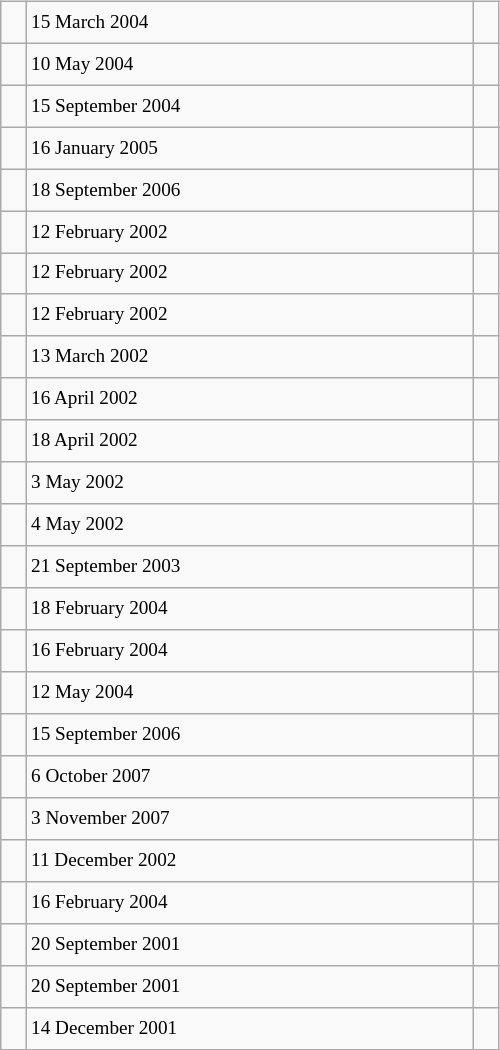<table class="wikitable" style="font-size: 80%; float: left; width: 26em; margin-right: 1em; height: 700px">
<tr>
<td></td>
<td>15 March 2004</td>
<td></td>
</tr>
<tr>
<td></td>
<td>10 May 2004</td>
<td></td>
</tr>
<tr>
<td></td>
<td>15 September 2004</td>
<td></td>
</tr>
<tr>
<td></td>
<td>16 January 2005</td>
<td></td>
</tr>
<tr>
<td></td>
<td>18 September 2006</td>
<td></td>
</tr>
<tr>
<td></td>
<td>12 February 2002</td>
<td></td>
</tr>
<tr>
<td></td>
<td>12 February 2002</td>
<td></td>
</tr>
<tr>
<td></td>
<td>12 February 2002</td>
<td></td>
</tr>
<tr>
<td></td>
<td>13 March 2002</td>
<td></td>
</tr>
<tr>
<td></td>
<td>16 April 2002</td>
<td></td>
</tr>
<tr>
<td></td>
<td>18 April 2002</td>
<td></td>
</tr>
<tr>
<td></td>
<td>3 May 2002</td>
<td></td>
</tr>
<tr>
<td></td>
<td>4 May 2002</td>
<td></td>
</tr>
<tr>
<td></td>
<td>21 September 2003</td>
<td></td>
</tr>
<tr>
<td></td>
<td>18 February 2004</td>
<td></td>
</tr>
<tr>
<td></td>
<td>16 February 2004</td>
<td></td>
</tr>
<tr>
<td></td>
<td>12 May 2004</td>
<td></td>
</tr>
<tr>
<td></td>
<td>15 September 2006</td>
<td></td>
</tr>
<tr>
<td></td>
<td>6 October 2007</td>
<td></td>
</tr>
<tr>
<td></td>
<td>3 November 2007</td>
<td></td>
</tr>
<tr>
<td></td>
<td>11 December 2002</td>
<td></td>
</tr>
<tr>
<td></td>
<td>16 February 2004</td>
<td></td>
</tr>
<tr>
<td></td>
<td>20 September 2001</td>
<td></td>
</tr>
<tr>
<td></td>
<td>20 September 2001</td>
<td></td>
</tr>
<tr>
<td></td>
<td>14 December 2001</td>
<td></td>
</tr>
</table>
